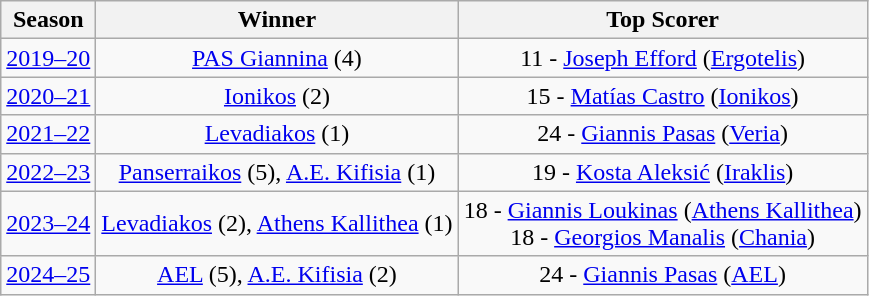<table class="wikitable" style="text-align:center;">
<tr>
<th>Season</th>
<th>Winner</th>
<th>Top Scorer</th>
</tr>
<tr>
<td><a href='#'>2019–20</a></td>
<td><a href='#'>PAS Giannina</a> (4)</td>
<td>11 -  <a href='#'>Joseph Efford</a> (<a href='#'>Ergotelis</a>)</td>
</tr>
<tr>
<td><a href='#'>2020–21</a></td>
<td><a href='#'>Ionikos</a> (2)</td>
<td>15 -  <a href='#'>Matías Castro</a> (<a href='#'>Ionikos</a>)</td>
</tr>
<tr>
<td><a href='#'>2021–22</a></td>
<td><a href='#'>Levadiakos</a> (1)</td>
<td>24 -  <a href='#'>Giannis Pasas</a> (<a href='#'>Veria</a>)</td>
</tr>
<tr>
<td><a href='#'>2022–23</a></td>
<td><a href='#'>Panserraikos</a> (5), <a href='#'>A.E. Kifisia</a> (1)</td>
<td>19 -   <a href='#'>Kosta Aleksić</a> (<a href='#'>Iraklis</a>)</td>
</tr>
<tr>
<td><a href='#'>2023–24</a></td>
<td><a href='#'>Levadiakos</a> (2), <a href='#'>Athens Kallithea</a> (1)</td>
<td>18 -  <a href='#'>Giannis Loukinas</a> (<a href='#'>Athens Kallithea</a>)<br>18 -  <a href='#'>Georgios Manalis</a> (<a href='#'>Chania</a>)</td>
</tr>
<tr>
<td><a href='#'>2024–25</a></td>
<td><a href='#'>AEL</a> (5), <a href='#'>A.E. Kifisia</a> (2)</td>
<td>24 -  <a href='#'>Giannis Pasas</a> (<a href='#'>AEL</a>)</td>
</tr>
</table>
